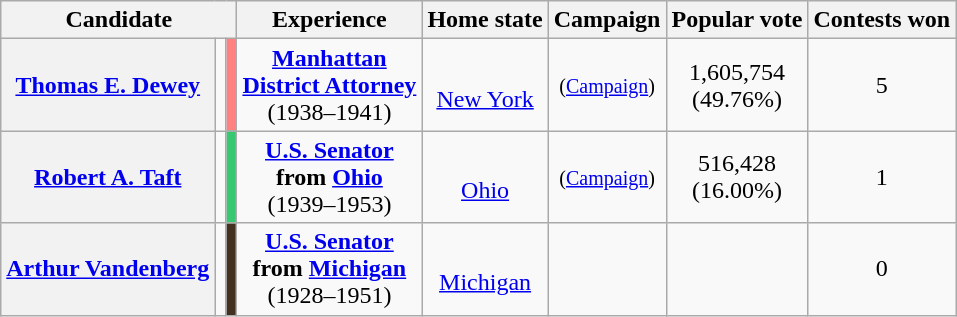<table class="wikitable sortable" style="text-align:center;">
<tr>
<th colspan="3">Candidate</th>
<th class="unsortable">Experience</th>
<th>Home state</th>
<th data-sort-type="date">Campaign</th>
<th>Popular vote</th>
<th>Contests won</th>
</tr>
<tr>
<th data-sort-value="Dewey" scope="row"><a href='#'>Thomas E. Dewey</a></th>
<td></td>
<td style="background:#FF8080;"></td>
<td><strong><a href='#'>Manhattan</a></strong><br><strong><a href='#'>District Attorney</a></strong><br>(1938–1941)</td>
<td><br><a href='#'>New York</a></td>
<td><small>(<a href='#'>Campaign</a>)</small></td>
<td>1,605,754<br>(49.76%)</td>
<td>5</td>
</tr>
<tr>
<th data-sort-value="Taft" scope="row"><a href='#'>Robert A. Taft</a></th>
<td></td>
<td style="background:#37C871;"></td>
<td><strong><a href='#'>U.S. Senator</a></strong><br><strong>from <a href='#'>Ohio</a></strong><br>(1939–1953)</td>
<td><br><a href='#'>Ohio</a></td>
<td data-sort-value="03-04-2016"><small>(<a href='#'>Campaign</a>)</small></td>
<td>516,428<br>(16.00%)</td>
<td>1</td>
</tr>
<tr>
<th data-sort-value="Vandenberg" scope="row"><a href='#'>Arthur Vandenberg</a></th>
<td></td>
<td style="background:#423121;"></td>
<td><strong><a href='#'>U.S. Senator</a></strong><br><strong>from <a href='#'>Michigan</a></strong><br>(1928–1951)</td>
<td><br><a href='#'>Michigan</a></td>
<td></td>
<td></td>
<td>0</td>
</tr>
</table>
